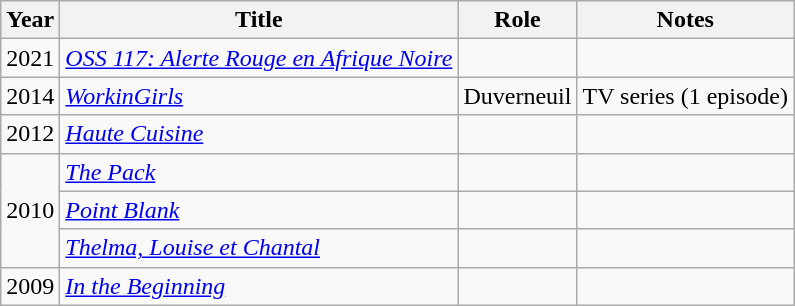<table class="wikitable sortable">
<tr>
<th>Year</th>
<th>Title</th>
<th>Role</th>
<th class="unsortable">Notes</th>
</tr>
<tr>
<td>2021</td>
<td><em><a href='#'>OSS 117: Alerte Rouge en Afrique Noire</a></em></td>
<td></td>
<td></td>
</tr>
<tr>
<td>2014</td>
<td><em><a href='#'>WorkinGirls</a></em></td>
<td>Duverneuil</td>
<td>TV series (1 episode)</td>
</tr>
<tr>
<td>2012</td>
<td><em><a href='#'>Haute Cuisine</a></em></td>
<td></td>
<td></td>
</tr>
<tr>
<td rowspan=3>2010</td>
<td><em><a href='#'>The Pack</a></em></td>
<td></td>
<td></td>
</tr>
<tr>
<td><em><a href='#'>Point Blank</a></em></td>
<td></td>
<td></td>
</tr>
<tr>
<td><em><a href='#'>Thelma, Louise et Chantal</a></em></td>
<td></td>
<td></td>
</tr>
<tr>
<td>2009</td>
<td><em><a href='#'>In the Beginning</a></em></td>
<td></td>
<td></td>
</tr>
</table>
